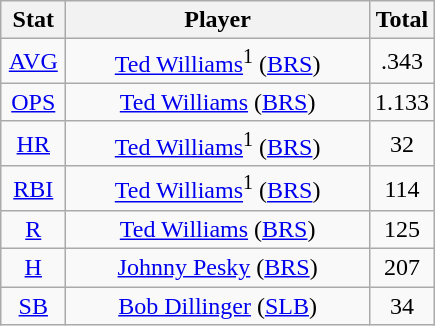<table class="wikitable" style="text-align:center;">
<tr>
<th style="width:15%;">Stat</th>
<th>Player</th>
<th style="width:15%;">Total</th>
</tr>
<tr>
<td><a href='#'>AVG</a></td>
<td><a href='#'>Ted Williams</a><sup>1</sup> (<a href='#'>BRS</a>)</td>
<td>.343</td>
</tr>
<tr>
<td><a href='#'>OPS</a></td>
<td><a href='#'>Ted Williams</a> (<a href='#'>BRS</a>)</td>
<td>1.133</td>
</tr>
<tr>
<td><a href='#'>HR</a></td>
<td><a href='#'>Ted Williams</a><sup>1</sup> (<a href='#'>BRS</a>)</td>
<td>32</td>
</tr>
<tr>
<td><a href='#'>RBI</a></td>
<td><a href='#'>Ted Williams</a><sup>1</sup> (<a href='#'>BRS</a>)</td>
<td>114</td>
</tr>
<tr>
<td><a href='#'>R</a></td>
<td><a href='#'>Ted Williams</a> (<a href='#'>BRS</a>)</td>
<td>125</td>
</tr>
<tr>
<td><a href='#'>H</a></td>
<td><a href='#'>Johnny Pesky</a> (<a href='#'>BRS</a>)</td>
<td>207</td>
</tr>
<tr>
<td><a href='#'>SB</a></td>
<td><a href='#'>Bob Dillinger</a> (<a href='#'>SLB</a>)</td>
<td>34</td>
</tr>
</table>
